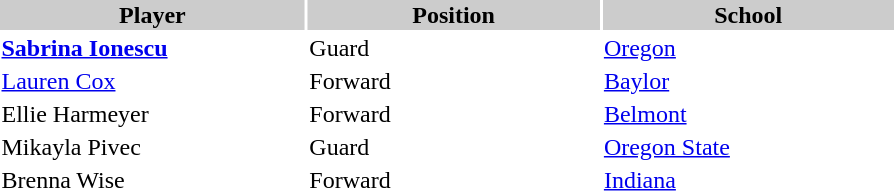<table style="width:600px" "border:'1' 'solid' 'gray' ">
<tr>
<th bgcolor="#CCCCCC" style="width:23%">Player</th>
<th bgcolor="#CCCCCC" style="width:22%"><strong>Position</strong></th>
<th bgcolor="#CCCCCC" style="width:22%"><strong>School</strong></th>
</tr>
<tr>
<td><strong><a href='#'>Sabrina Ionescu</a></strong></td>
<td>Guard</td>
<td><a href='#'>Oregon</a></td>
</tr>
<tr>
<td><a href='#'>Lauren Cox</a></td>
<td>Forward</td>
<td><a href='#'>Baylor</a></td>
</tr>
<tr>
<td>Ellie Harmeyer</td>
<td>Forward</td>
<td><a href='#'>Belmont</a></td>
</tr>
<tr>
<td>Mikayla Pivec</td>
<td>Guard</td>
<td><a href='#'>Oregon State</a></td>
</tr>
<tr>
<td>Brenna Wise</td>
<td>Forward</td>
<td><a href='#'>Indiana</a></td>
</tr>
</table>
